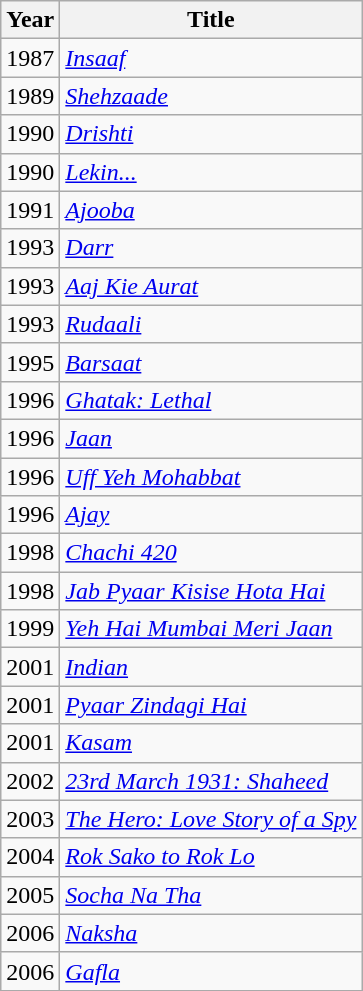<table class="wikitable">
<tr>
<th>Year</th>
<th>Title</th>
</tr>
<tr>
<td>1987</td>
<td><em><a href='#'>Insaaf</a></em></td>
</tr>
<tr>
<td>1989</td>
<td><em><a href='#'>Shehzaade</a></em></td>
</tr>
<tr>
<td>1990</td>
<td><em><a href='#'>Drishti</a></em></td>
</tr>
<tr>
<td>1990</td>
<td><em><a href='#'>Lekin...</a></em></td>
</tr>
<tr>
<td>1991</td>
<td><em><a href='#'>Ajooba</a></em></td>
</tr>
<tr>
<td>1993</td>
<td><em><a href='#'>Darr</a></em></td>
</tr>
<tr>
<td>1993</td>
<td><em><a href='#'>Aaj Kie Aurat</a></em></td>
</tr>
<tr>
<td>1993</td>
<td><em><a href='#'>Rudaali</a></em></td>
</tr>
<tr>
<td>1995</td>
<td><em><a href='#'>Barsaat</a></em></td>
</tr>
<tr>
<td>1996</td>
<td><em><a href='#'>Ghatak: Lethal</a></em></td>
</tr>
<tr>
<td>1996</td>
<td><em><a href='#'>Jaan</a></em></td>
</tr>
<tr>
<td>1996</td>
<td><em><a href='#'>Uff Yeh Mohabbat</a></em></td>
</tr>
<tr>
<td>1996</td>
<td><em><a href='#'>Ajay</a></em></td>
</tr>
<tr>
<td>1998</td>
<td><em><a href='#'>Chachi 420</a></em></td>
</tr>
<tr>
<td>1998</td>
<td><em><a href='#'>Jab Pyaar Kisise Hota Hai</a></em></td>
</tr>
<tr>
<td>1999</td>
<td><em><a href='#'>Yeh Hai Mumbai Meri Jaan</a></em></td>
</tr>
<tr>
<td>2001</td>
<td><em><a href='#'>Indian</a></em></td>
</tr>
<tr>
<td>2001</td>
<td><em><a href='#'>Pyaar Zindagi Hai</a></em></td>
</tr>
<tr>
<td>2001</td>
<td><em><a href='#'>Kasam</a></em></td>
</tr>
<tr>
<td>2002</td>
<td><em><a href='#'>23rd March 1931: Shaheed</a></em></td>
</tr>
<tr>
<td>2003</td>
<td><em><a href='#'>The Hero: Love Story of a Spy</a></em></td>
</tr>
<tr>
<td>2004</td>
<td><em><a href='#'>Rok Sako to Rok Lo</a></em></td>
</tr>
<tr>
<td>2005</td>
<td><em><a href='#'>Socha Na Tha</a></em></td>
</tr>
<tr>
<td>2006</td>
<td><em><a href='#'>Naksha</a></em></td>
</tr>
<tr>
<td>2006</td>
<td><em><a href='#'>Gafla</a></em></td>
</tr>
</table>
